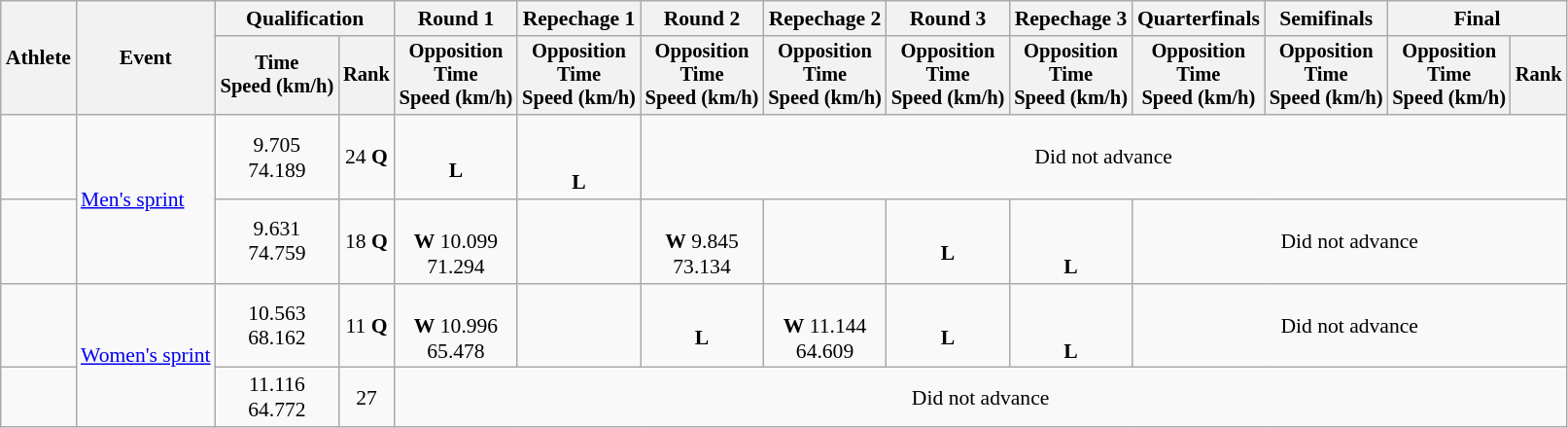<table class=wikitable style=font-size:90%;text-align:center>
<tr>
<th rowspan=2>Athlete</th>
<th rowspan=2>Event</th>
<th colspan=2>Qualification</th>
<th>Round 1</th>
<th>Repechage 1</th>
<th>Round 2</th>
<th>Repechage 2</th>
<th>Round 3</th>
<th>Repechage 3</th>
<th>Quarterfinals</th>
<th>Semifinals</th>
<th colspan=2>Final</th>
</tr>
<tr style=font-size:95%>
<th>Time<br>Speed (km/h)</th>
<th>Rank</th>
<th>Opposition<br>Time<br>Speed (km/h)</th>
<th>Opposition<br>Time<br>Speed (km/h)</th>
<th>Opposition<br>Time<br>Speed (km/h)</th>
<th>Opposition<br>Time<br>Speed (km/h)</th>
<th>Opposition<br>Time<br>Speed (km/h)</th>
<th>Opposition<br>Time<br>Speed (km/h)</th>
<th>Opposition<br>Time<br>Speed (km/h)</th>
<th>Opposition<br>Time<br>Speed (km/h)</th>
<th>Opposition<br>Time<br>Speed (km/h)</th>
<th>Rank</th>
</tr>
<tr>
<td align=left></td>
<td align=left rowspan=2><a href='#'>Men's sprint</a></td>
<td>9.705<br>74.189</td>
<td>24 <strong>Q</strong></td>
<td><br><strong>L</strong><br></td>
<td><br><br><strong>L</strong></td>
<td colspan=8>Did not advance</td>
</tr>
<tr>
<td align=left></td>
<td>9.631<br>74.759</td>
<td>18 <strong>Q</strong></td>
<td><br><strong>W</strong> 10.099<br>71.294</td>
<td></td>
<td><br><strong>W</strong> 9.845<br>73.134</td>
<td></td>
<td><br><strong>L</strong></td>
<td><br><br><strong>L</strong></td>
<td colspan=4>Did not advance</td>
</tr>
<tr>
<td align=left></td>
<td align=left rowspan=2><a href='#'>Women's sprint</a></td>
<td>10.563<br>68.162</td>
<td>11 <strong>Q</strong></td>
<td><br><strong>W</strong> 10.996<br>65.478</td>
<td></td>
<td><br><strong>L</strong></td>
<td><br><strong>W</strong> 11.144<br>64.609</td>
<td><br><strong>L</strong></td>
<td><br><br><strong>L</strong></td>
<td colspan=4>Did not advance</td>
</tr>
<tr>
<td align=left></td>
<td>11.116<br>64.772</td>
<td>27</td>
<td colspan=10>Did not advance</td>
</tr>
</table>
